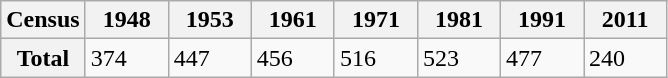<table class="wikitable" border="1">
<tr>
<th>Census</th>
<th style=width:3em>1948</th>
<th style=width:3em>1953</th>
<th style=width:3em>1961</th>
<th style=width:3em>1971</th>
<th style=width:3em>1981</th>
<th style=width:3em>1991</th>
<th style=width:3em>2011</th>
</tr>
<tr>
<th>Total</th>
<td>374</td>
<td>447</td>
<td>456</td>
<td>516</td>
<td>523</td>
<td>477</td>
<td>240</td>
</tr>
</table>
